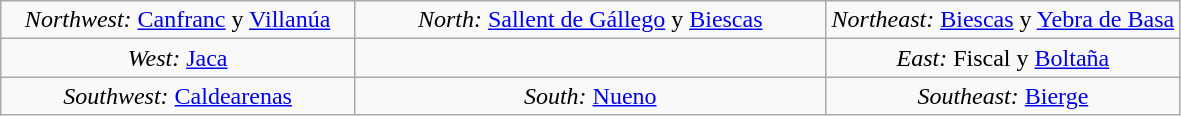<table class="wikitable" align="center" border="2">
<tr>
<td align="center" width="30%"><em>Northwest:</em> <a href='#'>Canfranc</a> y <a href='#'>Villanúa</a></td>
<td align="center" width="40%"><em>North:</em> <a href='#'>Sallent de Gállego</a> y <a href='#'>Biescas</a></td>
<td align="center" width="30%"><em>Northeast:</em> <a href='#'>Biescas</a> y <a href='#'>Yebra de Basa</a></td>
</tr>
<tr>
<td align="center" width="30%"><em>West:</em> <a href='#'>Jaca</a></td>
<td align="center" width="10%"></td>
<td align="center" width="30%"><em>East:</em> Fiscal y <a href='#'>Boltaña</a></td>
</tr>
<tr>
<td align="center" width="30%"><em>Southwest:</em> <a href='#'>Caldearenas</a></td>
<td align="center" width="40%"><em>South:</em> <a href='#'>Nueno</a></td>
<td align="center" width="10%"><em>Southeast:</em> <a href='#'>Bierge</a></td>
</tr>
</table>
